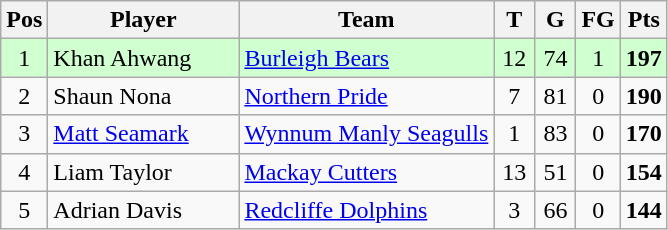<table class="wikitable" style="text-align: center;">
<tr>
<th>Pos</th>
<th width=120>Player</th>
<th>Team</th>
<th width=20>T</th>
<th width=20>G</th>
<th width=20>FG</th>
<th width=20>Pts</th>
</tr>
<tr bgcolor="#d0ffd0">
<td rowspan = 1>1</td>
<td align="left">Khan Ahwang</td>
<td align="left"> <a href='#'>Burleigh Bears</a></td>
<td>12</td>
<td>74</td>
<td>1</td>
<td><strong>197</strong></td>
</tr>
<tr>
<td rowspan = 1>2</td>
<td align="left">Shaun Nona</td>
<td align="left"> <a href='#'>Northern Pride</a></td>
<td>7</td>
<td>81</td>
<td>0</td>
<td><strong>190</strong></td>
</tr>
<tr>
<td rowspan = 1>3</td>
<td align="left"><a href='#'>Matt Seamark</a></td>
<td align="left"> <a href='#'>Wynnum Manly Seagulls</a></td>
<td>1</td>
<td>83</td>
<td>0</td>
<td><strong>170</strong></td>
</tr>
<tr>
<td rowspan = 1>4</td>
<td align="left">Liam Taylor</td>
<td align="left"> <a href='#'>Mackay Cutters</a></td>
<td>13</td>
<td>51</td>
<td>0</td>
<td><strong>154</strong></td>
</tr>
<tr>
<td rowspan = 1>5</td>
<td align="left">Adrian Davis</td>
<td align="left"> <a href='#'>Redcliffe Dolphins</a></td>
<td>3</td>
<td>66</td>
<td>0</td>
<td><strong>144</strong></td>
</tr>
</table>
